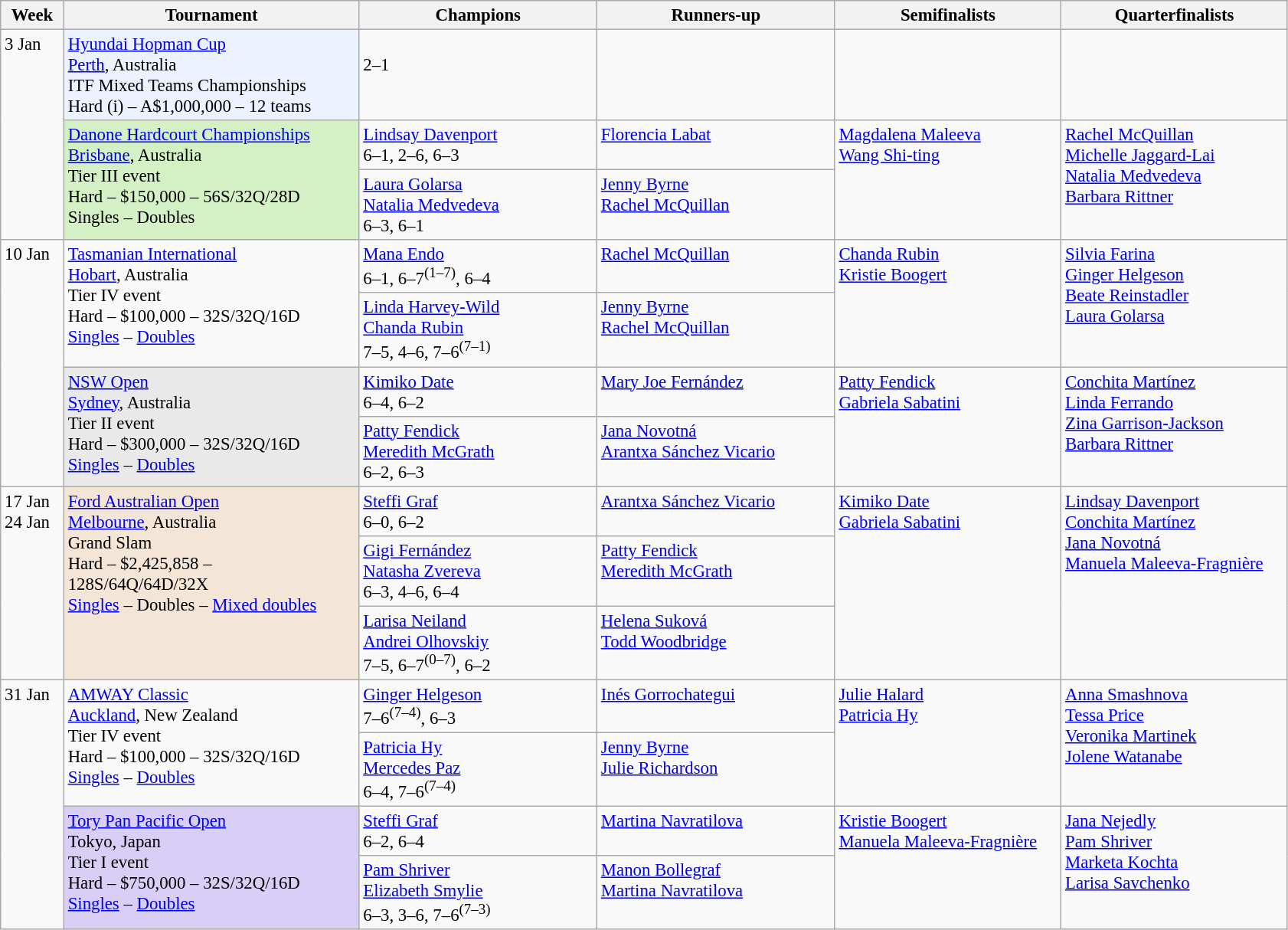<table class=wikitable style=font-size:95%>
<tr>
<th style="width:48px;">Week</th>
<th style="width:250px;">Tournament</th>
<th style="width:200px;">Champions</th>
<th style="width:200px;">Runners-up</th>
<th style="width:190px;">Semifinalists</th>
<th style="width:190px;">Quarterfinalists</th>
</tr>
<tr valign=top>
<td rowspan=3>3 Jan</td>
<td bgcolor=#ECF2FF><a href='#'>Hyundai Hopman Cup</a><br><a href='#'>Perth</a>, Australia<br>ITF Mixed Teams Championships<br>Hard (i) – A$1,000,000 – 12 teams</td>
<td> <br>2–1</td>
<td></td>
<td><br></td>
<td><br><br><br></td>
</tr>
<tr valign=top>
<td rowspan=2 style=background:#d4f1c5;><a href='#'>Danone Hardcourt Championships</a><br> <a href='#'>Brisbane</a>, Australia<br>Tier III event<br> Hard – $150,000 – 56S/32Q/28D<br>Singles – Doubles</td>
<td> <a href='#'>Lindsay Davenport</a><br>6–1, 2–6, 6–3</td>
<td> <a href='#'>Florencia Labat</a></td>
<td rowspan=2>  <a href='#'>Magdalena Maleeva</a><br> <a href='#'>Wang Shi-ting</a></td>
<td rowspan=2> <a href='#'>Rachel McQuillan</a><br> <a href='#'>Michelle Jaggard-Lai</a><br> <a href='#'>Natalia Medvedeva</a><br> <a href='#'>Barbara Rittner</a></td>
</tr>
<tr valign="top">
<td> <a href='#'>Laura Golarsa</a><br> <a href='#'>Natalia Medvedeva</a><br> 6–3, 6–1</td>
<td> <a href='#'>Jenny Byrne</a><br> <a href='#'>Rachel McQuillan</a></td>
</tr>
<tr valign=top>
<td rowspan=4>10 Jan</td>
<td rowspan=2><a href='#'>Tasmanian International</a><br><a href='#'>Hobart</a>, Australia<br>Tier IV event<br>Hard – $100,000 – 32S/32Q/16D<br> <a href='#'>Singles</a> – <a href='#'>Doubles</a></td>
<td> <a href='#'>Mana Endo</a><br>6–1, 6–7<sup>(1–7)</sup>, 6–4</td>
<td> <a href='#'>Rachel McQuillan</a></td>
<td rowspan=2>  <a href='#'>Chanda Rubin</a><br> <a href='#'>Kristie Boogert</a></td>
<td rowspan=2> <a href='#'>Silvia Farina</a><br> <a href='#'>Ginger Helgeson</a><br> <a href='#'>Beate Reinstadler</a><br> <a href='#'>Laura Golarsa</a></td>
</tr>
<tr valign=top>
<td> <a href='#'>Linda Harvey-Wild</a><br> <a href='#'>Chanda Rubin</a><br> 7–5, 4–6, 7–6<sup>(7–1)</sup></td>
<td> <a href='#'>Jenny Byrne</a><br> <a href='#'>Rachel McQuillan</a></td>
</tr>
<tr valign=top>
<td rowspan=2 style=background:#e9e9e9;><a href='#'>NSW Open</a><br> <a href='#'>Sydney</a>, Australia<br>Tier II event<br>Hard – $300,000 – 32S/32Q/16D<br> <a href='#'>Singles</a> – <a href='#'>Doubles</a></td>
<td> <a href='#'>Kimiko Date</a><br>6–4, 6–2</td>
<td> <a href='#'>Mary Joe Fernández</a></td>
<td rowspan=2>  <a href='#'>Patty Fendick</a><br> <a href='#'>Gabriela Sabatini</a></td>
<td rowspan=2> <a href='#'>Conchita Martínez</a><br> <a href='#'>Linda Ferrando</a><br> <a href='#'>Zina Garrison-Jackson</a><br> <a href='#'>Barbara Rittner</a></td>
</tr>
<tr valign=top>
<td> <a href='#'>Patty Fendick</a><br> <a href='#'>Meredith McGrath</a><br> 6–2, 6–3</td>
<td> <a href='#'>Jana Novotná</a><br> <a href='#'>Arantxa Sánchez Vicario</a></td>
</tr>
<tr valign=top>
<td rowspan=3>17 Jan<br>24 Jan</td>
<td bgcolor="#F3E6D7" rowspan=3><a href='#'>Ford Australian Open</a><br>  <a href='#'>Melbourne</a>, Australia<br>Grand Slam <br>Hard – $2,425,858 – 128S/64Q/64D/32X<br> <a href='#'>Singles</a> – Doubles – <a href='#'>Mixed doubles</a></td>
<td> <a href='#'>Steffi Graf</a><br>6–0, 6–2</td>
<td> <a href='#'>Arantxa Sánchez Vicario</a></td>
<td rowspan=3>  <a href='#'>Kimiko Date</a><br> <a href='#'>Gabriela Sabatini</a></td>
<td rowspan=3> <a href='#'>Lindsay Davenport</a><br> <a href='#'>Conchita Martínez</a><br> <a href='#'>Jana Novotná</a><br> <a href='#'>Manuela Maleeva-Fragnière</a></td>
</tr>
<tr valign=top>
<td> <a href='#'>Gigi Fernández</a><br> <a href='#'>Natasha Zvereva</a><br> 6–3, 4–6, 6–4</td>
<td> <a href='#'>Patty Fendick</a><br> <a href='#'>Meredith McGrath</a></td>
</tr>
<tr valign=top>
<td> <a href='#'>Larisa Neiland</a><br> <a href='#'>Andrei Olhovskiy</a><br> 7–5, 6–7<sup>(0–7)</sup>, 6–2</td>
<td> <a href='#'>Helena Suková</a><br> <a href='#'>Todd Woodbridge</a></td>
</tr>
<tr valign=top>
<td rowspan=4>31 Jan</td>
<td rowspan=2><a href='#'>AMWAY Classic</a><br> <a href='#'>Auckland</a>, New Zealand<br>Tier IV event<br>Hard – $100,000 – 32S/32Q/16D<br> <a href='#'>Singles</a> – <a href='#'>Doubles</a></td>
<td> <a href='#'>Ginger Helgeson</a><br>7–6<sup>(7–4)</sup>, 6–3</td>
<td> <a href='#'>Inés Gorrochategui</a></td>
<td rowspan=2>  <a href='#'>Julie Halard</a><br> <a href='#'>Patricia Hy</a></td>
<td rowspan=2> <a href='#'>Anna Smashnova</a><br> <a href='#'>Tessa Price</a><br> <a href='#'>Veronika Martinek</a><br> <a href='#'>Jolene Watanabe</a></td>
</tr>
<tr valign=top>
<td> <a href='#'>Patricia Hy</a><br> <a href='#'>Mercedes Paz</a><br> 6–4, 7–6<sup>(7–4)</sup></td>
<td> <a href='#'>Jenny Byrne</a><br> <a href='#'>Julie Richardson</a></td>
</tr>
<tr valign=top>
<td rowspan=2 style=background:#d8cef6;><a href='#'>Tory Pan Pacific Open</a><br> Tokyo, Japan<br>Tier I event<br> Hard – $750,000 – 32S/32Q/16D<br><a href='#'>Singles</a> – <a href='#'>Doubles</a></td>
<td> <a href='#'>Steffi Graf</a><br>6–2, 6–4</td>
<td> <a href='#'>Martina Navratilova</a></td>
<td rowspan=2>  <a href='#'>Kristie Boogert</a><br> <a href='#'>Manuela Maleeva-Fragnière</a></td>
<td rowspan=2> <a href='#'>Jana Nejedly</a><br> <a href='#'>Pam Shriver</a><br> <a href='#'>Marketa Kochta</a><br> <a href='#'>Larisa Savchenko</a></td>
</tr>
<tr valign=top>
<td> <a href='#'>Pam Shriver</a><br> <a href='#'>Elizabeth Smylie</a><br> 6–3, 3–6, 7–6<sup>(7–3)</sup></td>
<td> <a href='#'>Manon Bollegraf</a><br> <a href='#'>Martina Navratilova</a></td>
</tr>
</table>
